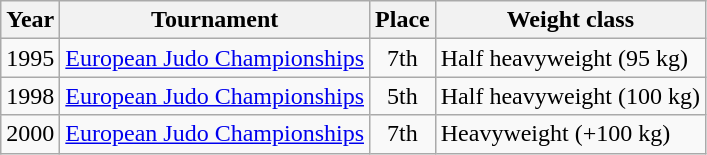<table class=wikitable>
<tr>
<th>Year</th>
<th>Tournament</th>
<th>Place</th>
<th>Weight class</th>
</tr>
<tr>
<td>1995</td>
<td><a href='#'>European Judo Championships</a></td>
<td align="center">7th</td>
<td>Half heavyweight (95 kg)</td>
</tr>
<tr>
<td>1998</td>
<td><a href='#'>European Judo Championships</a></td>
<td align="center">5th</td>
<td>Half heavyweight (100 kg)</td>
</tr>
<tr>
<td>2000</td>
<td><a href='#'>European Judo Championships</a></td>
<td align="center">7th</td>
<td>Heavyweight (+100 kg)</td>
</tr>
</table>
